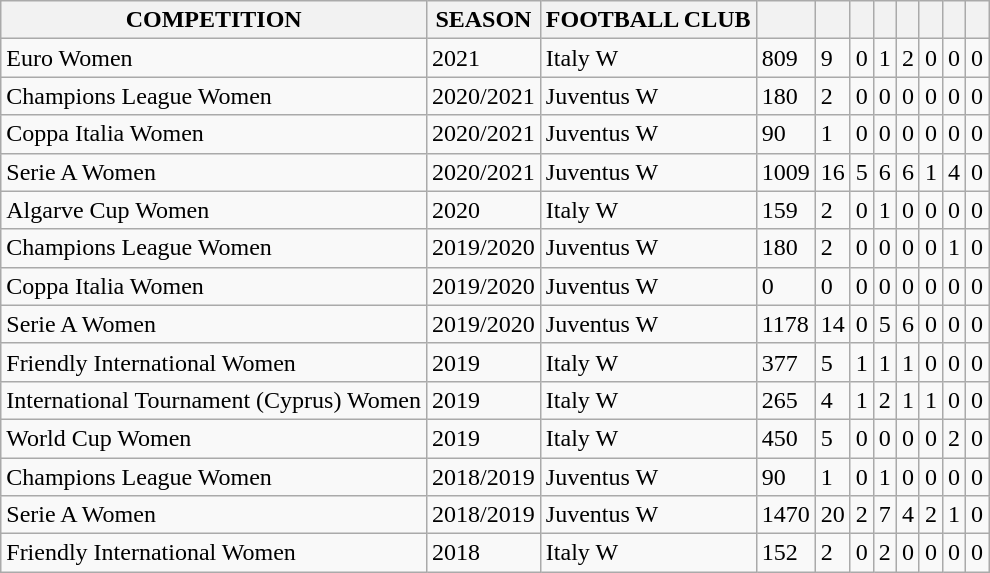<table class="wikitable sortable mw-collapsible mw-collapsed">
<tr>
<th>COMPETITION</th>
<th>SEASON</th>
<th>FOOTBALL CLUB</th>
<th></th>
<th></th>
<th></th>
<th></th>
<th></th>
<th></th>
<th></th>
<th></th>
</tr>
<tr>
<td>Euro Women</td>
<td>2021</td>
<td>Italy W</td>
<td>809</td>
<td>9</td>
<td>0</td>
<td>1</td>
<td>2</td>
<td>0</td>
<td>0</td>
<td>0</td>
</tr>
<tr>
<td>Champions League Women</td>
<td>2020/2021</td>
<td>Juventus W</td>
<td>180</td>
<td>2</td>
<td>0</td>
<td>0</td>
<td>0</td>
<td>0</td>
<td>0</td>
<td>0</td>
</tr>
<tr>
<td>Coppa Italia Women</td>
<td>2020/2021</td>
<td>Juventus W</td>
<td>90</td>
<td>1</td>
<td>0</td>
<td>0</td>
<td>0</td>
<td>0</td>
<td>0</td>
<td>0</td>
</tr>
<tr>
<td>Serie A Women</td>
<td>2020/2021</td>
<td>Juventus W</td>
<td>1009</td>
<td>16</td>
<td>5</td>
<td>6</td>
<td>6</td>
<td>1</td>
<td>4</td>
<td>0</td>
</tr>
<tr>
<td>Algarve Cup Women</td>
<td>2020</td>
<td>Italy W</td>
<td>159</td>
<td>2</td>
<td>0</td>
<td>1</td>
<td>0</td>
<td>0</td>
<td>0</td>
<td>0</td>
</tr>
<tr>
<td>Champions League Women</td>
<td>2019/2020</td>
<td>Juventus W</td>
<td>180</td>
<td>2</td>
<td>0</td>
<td>0</td>
<td>0</td>
<td>0</td>
<td>1</td>
<td>0</td>
</tr>
<tr>
<td>Coppa Italia Women</td>
<td>2019/2020</td>
<td>Juventus W</td>
<td>0</td>
<td>0</td>
<td>0</td>
<td>0</td>
<td>0</td>
<td>0</td>
<td>0</td>
<td>0</td>
</tr>
<tr>
<td>Serie A Women</td>
<td>2019/2020</td>
<td>Juventus W</td>
<td>1178</td>
<td>14</td>
<td>0</td>
<td>5</td>
<td>6</td>
<td>0</td>
<td>0</td>
<td>0</td>
</tr>
<tr>
<td>Friendly International Women</td>
<td>2019</td>
<td>Italy W</td>
<td>377</td>
<td>5</td>
<td>1</td>
<td>1</td>
<td>1</td>
<td>0</td>
<td>0</td>
<td>0</td>
</tr>
<tr>
<td>International Tournament (Cyprus) Women</td>
<td>2019</td>
<td>Italy W</td>
<td>265</td>
<td>4</td>
<td>1</td>
<td>2</td>
<td>1</td>
<td>1</td>
<td>0</td>
<td>0</td>
</tr>
<tr>
<td>World Cup Women</td>
<td>2019</td>
<td>Italy W</td>
<td>450</td>
<td>5</td>
<td>0</td>
<td>0</td>
<td>0</td>
<td>0</td>
<td>2</td>
<td>0</td>
</tr>
<tr>
<td>Champions League Women</td>
<td>2018/2019</td>
<td>Juventus W</td>
<td>90</td>
<td>1</td>
<td>0</td>
<td>1</td>
<td>0</td>
<td>0</td>
<td>0</td>
<td>0</td>
</tr>
<tr>
<td>Serie A Women</td>
<td>2018/2019</td>
<td>Juventus W</td>
<td>1470</td>
<td>20</td>
<td>2</td>
<td>7</td>
<td>4</td>
<td>2</td>
<td>1</td>
<td>0</td>
</tr>
<tr>
<td>Friendly International Women</td>
<td>2018</td>
<td>Italy W</td>
<td>152</td>
<td>2</td>
<td>0</td>
<td>2</td>
<td>0</td>
<td>0</td>
<td>0</td>
<td>0</td>
</tr>
</table>
